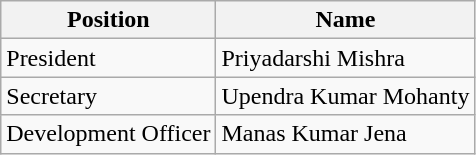<table class="wikitable">
<tr>
<th>Position</th>
<th>Name</th>
</tr>
<tr>
<td>President</td>
<td> Priyadarshi Mishra</td>
</tr>
<tr>
<td>Secretary</td>
<td> Upendra Kumar Mohanty</td>
</tr>
<tr>
<td>Development Officer</td>
<td> Manas Kumar Jena</td>
</tr>
</table>
